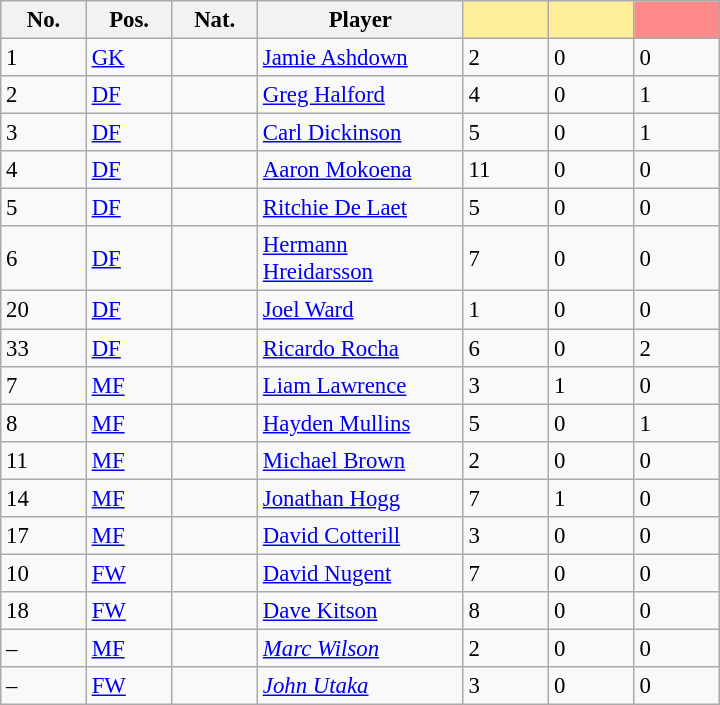<table class="wikitable sortable" style="font-size: 95%;">
<tr>
<th class="sortable" width="50px">No.</th>
<th width="50px">Pos.</th>
<th class="sortable" width="50px">Nat.</th>
<th width="130px">Player</th>
<th width="50px" style="background: #FFEE99"></th>
<th width="50px" style="background: #FFEE99"> </th>
<th width="50px" style="background: #FF8888"></th>
</tr>
<tr>
<td>1</td>
<td><a href='#'>GK</a></td>
<td></td>
<td><a href='#'>Jamie Ashdown</a></td>
<td>2</td>
<td>0</td>
<td>0</td>
</tr>
<tr>
<td>2</td>
<td><a href='#'>DF</a></td>
<td></td>
<td><a href='#'>Greg Halford</a></td>
<td>4</td>
<td>0</td>
<td>1</td>
</tr>
<tr>
<td>3</td>
<td><a href='#'>DF</a></td>
<td></td>
<td><a href='#'>Carl Dickinson</a></td>
<td>5</td>
<td>0</td>
<td>1</td>
</tr>
<tr>
<td>4</td>
<td><a href='#'>DF</a></td>
<td></td>
<td><a href='#'>Aaron Mokoena</a></td>
<td>11</td>
<td>0</td>
<td>0</td>
</tr>
<tr>
<td>5</td>
<td><a href='#'>DF</a></td>
<td></td>
<td><a href='#'>Ritchie De Laet</a></td>
<td>5</td>
<td>0</td>
<td>0</td>
</tr>
<tr>
<td>6</td>
<td><a href='#'>DF</a></td>
<td></td>
<td><a href='#'>Hermann Hreidarsson</a></td>
<td>7</td>
<td>0</td>
<td>0</td>
</tr>
<tr>
<td>20</td>
<td><a href='#'>DF</a></td>
<td></td>
<td><a href='#'>Joel Ward</a></td>
<td>1</td>
<td>0</td>
<td>0</td>
</tr>
<tr>
<td>33</td>
<td><a href='#'>DF</a></td>
<td></td>
<td><a href='#'>Ricardo Rocha</a></td>
<td>6</td>
<td>0</td>
<td>2</td>
</tr>
<tr>
<td>7</td>
<td><a href='#'>MF</a></td>
<td></td>
<td><a href='#'>Liam Lawrence</a></td>
<td>3</td>
<td>1</td>
<td>0</td>
</tr>
<tr>
<td>8</td>
<td><a href='#'>MF</a></td>
<td></td>
<td><a href='#'>Hayden Mullins</a></td>
<td>5</td>
<td>0</td>
<td>1</td>
</tr>
<tr>
<td>11</td>
<td><a href='#'>MF</a></td>
<td></td>
<td><a href='#'>Michael Brown</a></td>
<td>2</td>
<td>0</td>
<td>0</td>
</tr>
<tr>
<td>14</td>
<td><a href='#'>MF</a></td>
<td></td>
<td><a href='#'>Jonathan Hogg</a></td>
<td>7</td>
<td>1</td>
<td>0</td>
</tr>
<tr>
<td>17</td>
<td><a href='#'>MF</a></td>
<td></td>
<td><a href='#'>David Cotterill</a></td>
<td>3</td>
<td>0</td>
<td>0</td>
</tr>
<tr>
<td>10</td>
<td><a href='#'>FW</a></td>
<td></td>
<td><a href='#'>David Nugent</a></td>
<td>7</td>
<td>0</td>
<td>0</td>
</tr>
<tr>
<td>18</td>
<td><a href='#'>FW</a></td>
<td></td>
<td><a href='#'>Dave Kitson</a></td>
<td>8</td>
<td>0</td>
<td>0</td>
</tr>
<tr>
<td>–</td>
<td><a href='#'>MF</a></td>
<td></td>
<td><em><a href='#'>Marc Wilson</a></em></td>
<td>2</td>
<td>0</td>
<td>0</td>
</tr>
<tr>
<td>–</td>
<td><a href='#'>FW</a></td>
<td></td>
<td><em><a href='#'>John Utaka</a></em></td>
<td>3</td>
<td>0</td>
<td>0</td>
</tr>
</table>
